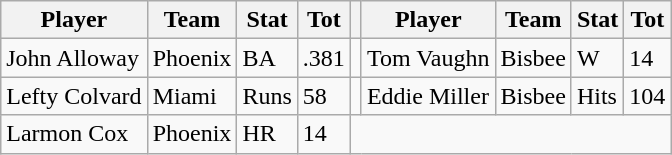<table class="wikitable">
<tr>
<th>Player</th>
<th>Team</th>
<th>Stat</th>
<th>Tot</th>
<th></th>
<th>Player</th>
<th>Team</th>
<th>Stat</th>
<th>Tot</th>
</tr>
<tr>
<td>John Alloway</td>
<td>Phoenix</td>
<td>BA</td>
<td>.381</td>
<td></td>
<td>Tom Vaughn</td>
<td>Bisbee</td>
<td>W</td>
<td>14</td>
</tr>
<tr>
<td>Lefty Colvard</td>
<td>Miami</td>
<td>Runs</td>
<td>58</td>
<td></td>
<td>Eddie Miller</td>
<td>Bisbee</td>
<td>Hits</td>
<td>104</td>
</tr>
<tr>
<td>Larmon Cox</td>
<td>Phoenix</td>
<td>HR</td>
<td>14</td>
</tr>
</table>
